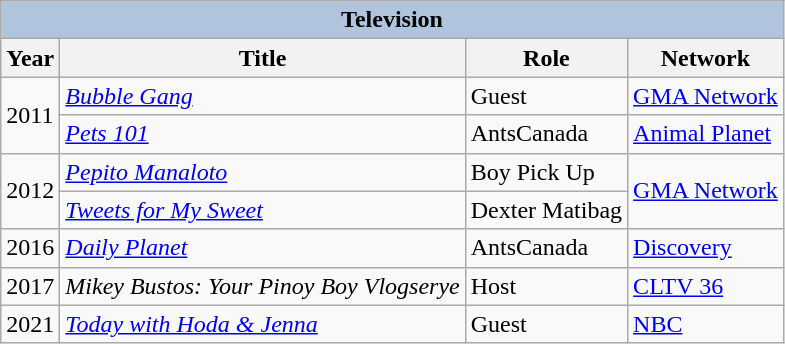<table class="wikitable">
<tr>
<th colspan="4" style="background: LightSteelBlue;">Television</th>
</tr>
<tr>
<th>Year</th>
<th>Title</th>
<th>Role</th>
<th>Network</th>
</tr>
<tr>
<td rowspan="2">2011</td>
<td><em><a href='#'>Bubble Gang</a></em></td>
<td>Guest</td>
<td><a href='#'>GMA Network</a></td>
</tr>
<tr>
<td><em><a href='#'>Pets 101</a></em></td>
<td>AntsCanada</td>
<td><a href='#'>Animal Planet</a></td>
</tr>
<tr>
<td rowspan="2">2012</td>
<td><em><a href='#'>Pepito Manaloto</a></em></td>
<td>Boy Pick Up</td>
<td rowspan="2"><a href='#'>GMA Network</a></td>
</tr>
<tr>
<td><em><a href='#'>Tweets for My Sweet</a></em></td>
<td>Dexter Matibag</td>
</tr>
<tr>
<td>2016</td>
<td><em><a href='#'>Daily Planet</a></em></td>
<td>AntsCanada</td>
<td><a href='#'>Discovery</a></td>
</tr>
<tr>
<td>2017</td>
<td><em>Mikey Bustos: Your Pinoy Boy Vlogserye</em></td>
<td>Host</td>
<td><a href='#'>CLTV 36</a></td>
</tr>
<tr>
<td>2021</td>
<td><em><a href='#'>Today with Hoda & Jenna</a></em></td>
<td>Guest</td>
<td><a href='#'>NBC</a></td>
</tr>
</table>
